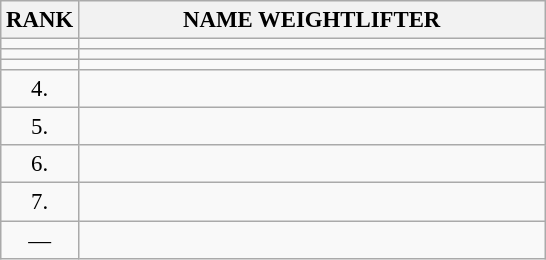<table class="wikitable" style="font-size:95%;">
<tr>
<th>RANK</th>
<th align="left" style="width: 20em">NAME WEIGHTLIFTER</th>
</tr>
<tr>
<td align="center"></td>
<td></td>
</tr>
<tr>
<td align="center"></td>
<td></td>
</tr>
<tr>
<td align="center"></td>
<td></td>
</tr>
<tr>
<td align="center">4.</td>
<td></td>
</tr>
<tr>
<td align="center">5.</td>
<td></td>
</tr>
<tr>
<td align="center">6.</td>
<td></td>
</tr>
<tr>
<td align="center">7.</td>
<td></td>
</tr>
<tr>
<td align="center">—</td>
<td></td>
</tr>
</table>
